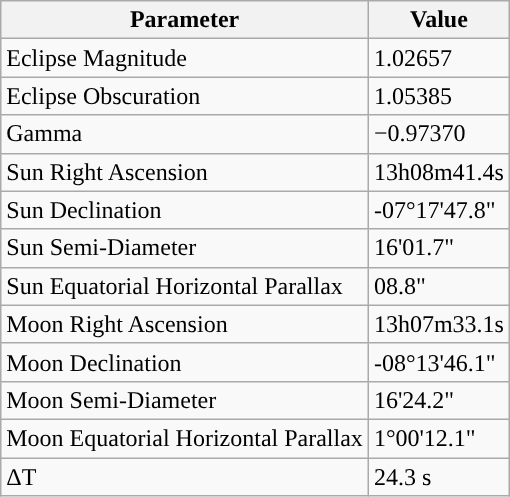<table class="wikitable">
<tr>
<th>Parameter</th>
<th>Value</th>
</tr>
<tr>
<td>Eclipse Magnitude</td>
<td>1.02657</td>
</tr>
<tr>
<td>Eclipse Obscuration</td>
<td>1.05385</td>
</tr>
<tr>
<td>Gamma</td>
<td>−0.97370</td>
</tr>
<tr>
<td>Sun Right Ascension</td>
<td>13h08m41.4s</td>
</tr>
<tr>
<td>Sun Declination</td>
<td>-07°17'47.8"</td>
</tr>
<tr>
<td>Sun Semi-Diameter</td>
<td>16'01.7"</td>
</tr>
<tr>
<td>Sun Equatorial Horizontal Parallax</td>
<td>08.8"</td>
</tr>
<tr>
<td>Moon Right Ascension</td>
<td>13h07m33.1s</td>
</tr>
<tr>
<td>Moon Declination</td>
<td>-08°13'46.1"</td>
</tr>
<tr>
<td>Moon Semi-Diameter</td>
<td>16'24.2"</td>
</tr>
<tr>
<td>Moon Equatorial Horizontal Parallax</td>
<td>1°00'12.1"</td>
</tr>
<tr>
<td>ΔT</td>
<td>24.3 s</td>
</tr>
</table>
